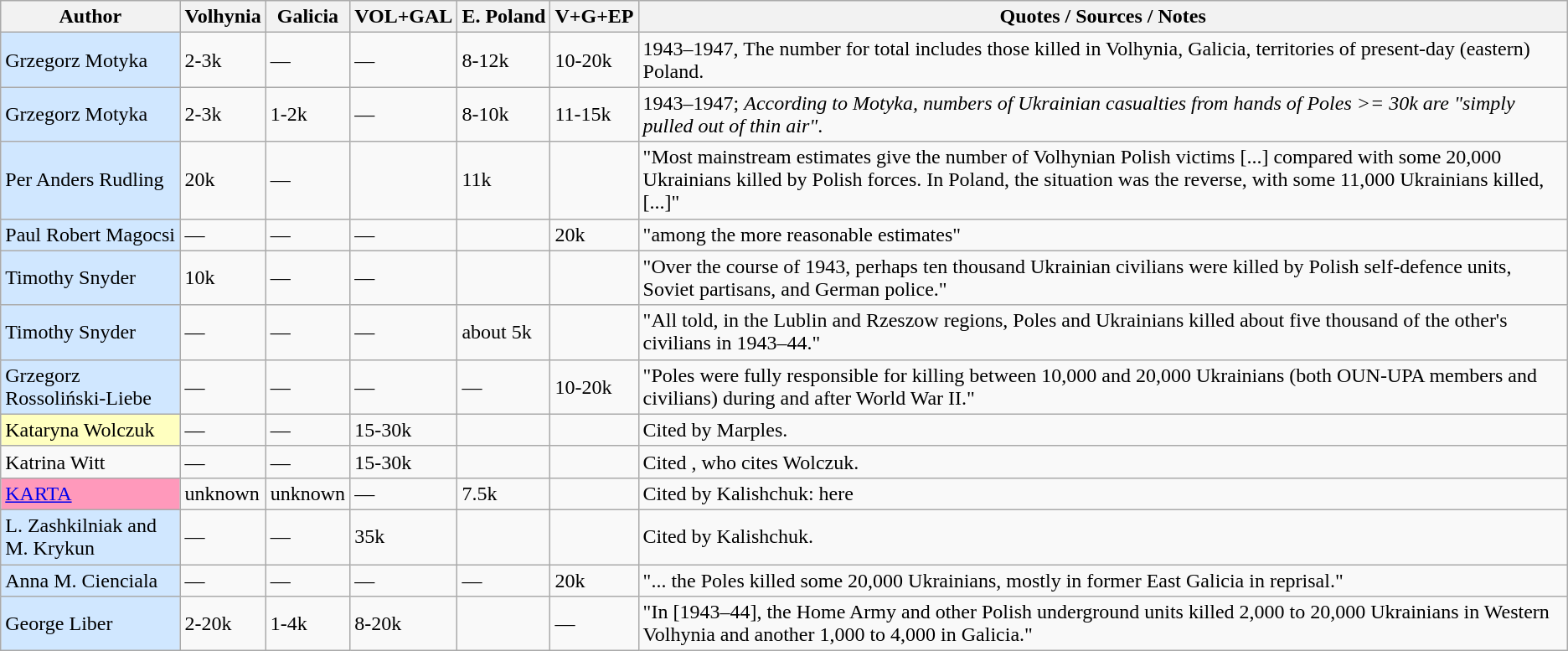<table class="wikitable sortable">
<tr>
<th scope="col">Author</th>
<th scope="col">Volhynia</th>
<th scope="col">Galicia</th>
<th scope="col">VOL+GAL</th>
<th scope="col">E. Poland</th>
<th scope="col">V+G+EP</th>
<th scope="col" class="unsortable">Quotes / Sources / Notes</th>
</tr>
<tr>
<td style="text-align:left; background:#d0e7ff;">Grzegorz Motyka</td>
<td>2-3k</td>
<td>—</td>
<td>—</td>
<td>8-12k</td>
<td>10-20k</td>
<td>1943–1947, The number for total includes those killed in Volhynia, Galicia, territories of present-day (eastern) Poland.</td>
</tr>
<tr>
<td style="text-align:left; background:#d0e7ff;">Grzegorz Motyka</td>
<td>2-3k</td>
<td>1-2k</td>
<td>—</td>
<td>8-10k</td>
<td>11-15k</td>
<td>1943–1947; <em>According to Motyka, numbers of Ukrainian casualties from hands of Poles >= 30k are "simply pulled out of thin air"</em>.</td>
</tr>
<tr>
<td style="text-align:left; background:#d0e7ff;">Per Anders Rudling</td>
<td>20k</td>
<td>—</td>
<td></td>
<td>11k</td>
<td></td>
<td>"Most mainstream estimates give the number of Volhynian Polish victims [...] compared with some 20,000 Ukrainians killed by Polish forces. In Poland, the situation was the reverse, with some 11,000 Ukrainians killed, [...]"</td>
</tr>
<tr>
<td style="text-align:left; background:#d0e7ff;">Paul Robert Magocsi</td>
<td>—</td>
<td>—</td>
<td>—</td>
<td></td>
<td>20k</td>
<td>"among the more reasonable estimates"</td>
</tr>
<tr>
<td style="text-align:left; background:#d0e7ff;">Timothy Snyder</td>
<td>10k</td>
<td>—</td>
<td>—</td>
<td></td>
<td></td>
<td>"Over the course of 1943, perhaps ten thousand Ukrainian civilians were killed by Polish self-defence units, Soviet partisans, and German police."</td>
</tr>
<tr>
<td style="text-align:left; background:#d0e7ff;">Timothy Snyder</td>
<td>—</td>
<td>—</td>
<td>—</td>
<td>about 5k</td>
<td></td>
<td>"All told, in the Lublin and Rzeszow regions, Poles and Ukrainians killed about five thousand of the other's civilians in 1943–44."</td>
</tr>
<tr>
<td style="text-align:left; background:#d0e7ff;">Grzegorz Rossoliński-Liebe</td>
<td>—</td>
<td>—</td>
<td>—</td>
<td>—</td>
<td>10-20k</td>
<td>"Poles were fully responsible for killing between 10,000 and 20,000 Ukrainians (both OUN-UPA members and civilians) during and after World War II."</td>
</tr>
<tr>
<td style="text-align:left; background:#ffffc0;">Kataryna Wolczuk</td>
<td>—</td>
<td>—</td>
<td>15-30k</td>
<td></td>
<td></td>
<td> Cited by Marples.</td>
</tr>
<tr>
<td>Katrina Witt</td>
<td>—</td>
<td>—</td>
<td>15-30k</td>
<td></td>
<td></td>
<td> Cited , who cites Wolczuk.</td>
</tr>
<tr>
<td style="text-align:left; background:#f9b;"><a href='#'>KARTA</a></td>
<td>unknown</td>
<td>unknown</td>
<td>—</td>
<td>7.5k</td>
<td></td>
<td> Cited by Kalishchuk: here </td>
</tr>
<tr>
<td style="text-align:left; background:#d0e7ff;">L. Zashkilniak and M. Krykun</td>
<td>—</td>
<td>—</td>
<td>35k</td>
<td></td>
<td></td>
<td> Cited by Kalishchuk.</td>
</tr>
<tr>
<td style="text-align:left; background:#d0e7ff;">Anna M. Cienciala</td>
<td>—</td>
<td>—</td>
<td>—</td>
<td>—</td>
<td>20k</td>
<td>"... the Poles killed some 20,000 Ukrainians, mostly in former East Galicia in reprisal."</td>
</tr>
<tr>
<td style="text-align:left; background:#d0e7ff;">George Liber</td>
<td>2-20k</td>
<td>1-4k</td>
<td>8-20k</td>
<td></td>
<td>—</td>
<td>"In [1943–44], the Home Army and other Polish underground units killed 2,000 to 20,000 Ukrainians in Western Volhynia and another 1,000 to 4,000 in Galicia."</td>
</tr>
</table>
